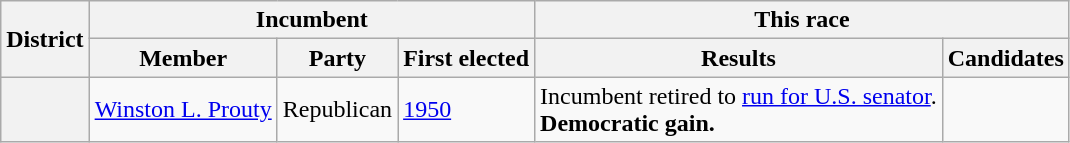<table class=wikitable>
<tr>
<th rowspan=2>District</th>
<th colspan=3>Incumbent</th>
<th colspan=2>This race</th>
</tr>
<tr>
<th>Member</th>
<th>Party</th>
<th>First elected</th>
<th>Results</th>
<th>Candidates</th>
</tr>
<tr>
<th></th>
<td><a href='#'>Winston L. Prouty</a></td>
<td>Republican</td>
<td><a href='#'>1950</a></td>
<td>Incumbent retired to <a href='#'>run for U.S. senator</a>.<br><strong>Democratic gain.</strong></td>
<td nowrap></td>
</tr>
</table>
